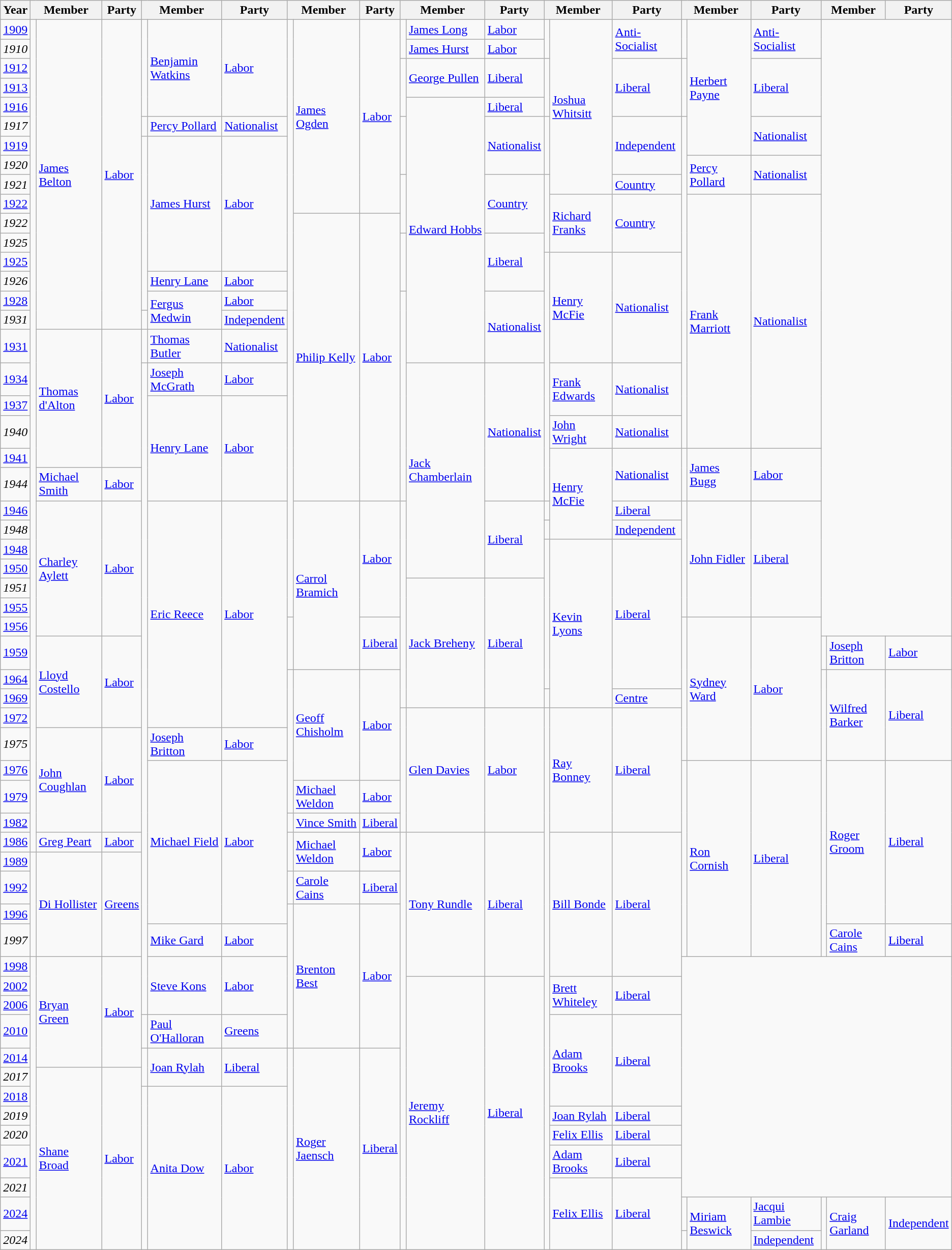<table class=wikitable>
<tr>
<th>Year</th>
<th colspan=2>Member</th>
<th>Party</th>
<th colspan=2>Member</th>
<th>Party</th>
<th colspan=2>Member</th>
<th>Party</th>
<th colspan=2>Member</th>
<th>Party</th>
<th colspan=2>Member</th>
<th>Party</th>
<th colspan=2>Member</th>
<th>Party</th>
<th colspan=2>Member</th>
<th>Party</th>
</tr>
<tr>
<td><a href='#'>1909</a></td>
<td rowspan=38 ></td>
<td rowspan=16><a href='#'>James Belton</a></td>
<td rowspan=16><a href='#'>Labor</a></td>
<td rowspan=5 ></td>
<td rowspan=5><a href='#'>Benjamin Watkins</a></td>
<td rowspan=5><a href='#'>Labor</a></td>
<td rowspan=28 ></td>
<td rowspan=10><a href='#'>James Ogden</a></td>
<td rowspan=10><a href='#'>Labor</a></td>
<td rowspan=2 ></td>
<td><a href='#'>James Long</a></td>
<td><a href='#'>Labor</a></td>
<td rowspan=2 ></td>
<td rowspan=9><a href='#'>Joshua Whitsitt</a></td>
<td rowspan=2><a href='#'>Anti-Socialist</a></td>
<td rowspan=2 ></td>
<td rowspan=7><a href='#'>Herbert Payne</a></td>
<td rowspan=2><a href='#'>Anti-Socialist</a></td>
<td colspan=3 rowspan=29></td>
</tr>
<tr>
<td><em>1910</em></td>
<td><a href='#'>James Hurst</a></td>
<td><a href='#'>Labor</a></td>
</tr>
<tr>
<td><a href='#'>1912</a></td>
<td rowspan=3 ></td>
<td rowspan=2><a href='#'>George Pullen</a></td>
<td rowspan=2><a href='#'>Liberal</a></td>
<td rowspan=3 ></td>
<td rowspan=3><a href='#'>Liberal</a></td>
<td rowspan=3 ></td>
<td rowspan=3><a href='#'>Liberal</a></td>
</tr>
<tr>
<td><a href='#'>1913</a></td>
</tr>
<tr>
<td><a href='#'>1916</a></td>
<td rowspan=13><a href='#'>Edward Hobbs</a></td>
<td><a href='#'>Liberal</a></td>
</tr>
<tr>
<td><em>1917</em></td>
<td></td>
<td><a href='#'>Percy Pollard</a></td>
<td><a href='#'>Nationalist</a></td>
<td rowspan=3 ></td>
<td rowspan=3><a href='#'>Nationalist</a></td>
<td rowspan=3 ></td>
<td rowspan=3><a href='#'>Independent</a></td>
<td rowspan=15 ></td>
<td rowspan=2><a href='#'>Nationalist</a></td>
</tr>
<tr>
<td><a href='#'>1919</a></td>
<td rowspan=9 ></td>
<td rowspan=7><a href='#'>James Hurst</a></td>
<td rowspan=7><a href='#'>Labor</a></td>
</tr>
<tr>
<td><em>1920</em></td>
<td rowspan=2><a href='#'>Percy Pollard</a></td>
<td rowspan=2><a href='#'>Nationalist</a></td>
</tr>
<tr>
<td><em>1921</em></td>
<td rowspan=3 ></td>
<td rowspan=3><a href='#'>Country</a></td>
<td rowspan=4 ></td>
<td><a href='#'>Country</a></td>
</tr>
<tr>
<td><a href='#'>1922</a></td>
<td rowspan=3><a href='#'>Richard Franks</a></td>
<td rowspan=3><a href='#'>Country</a></td>
<td rowspan=11><a href='#'>Frank Marriott</a></td>
<td rowspan=11><a href='#'>Nationalist</a></td>
</tr>
<tr>
<td><em>1922</em></td>
<td rowspan=12><a href='#'>Philip Kelly</a></td>
<td rowspan=12><a href='#'>Labor</a></td>
</tr>
<tr>
<td><em>1925</em></td>
<td rowspan=3 ></td>
<td rowspan=3><a href='#'>Liberal</a></td>
</tr>
<tr>
<td><a href='#'>1925</a></td>
<td rowspan=10 ></td>
<td rowspan=5><a href='#'>Henry McFie</a></td>
<td rowspan=5><a href='#'>Nationalist</a></td>
</tr>
<tr>
<td><em>1926</em></td>
<td><a href='#'>Henry Lane</a></td>
<td><a href='#'>Labor</a></td>
</tr>
<tr>
<td><a href='#'>1928</a></td>
<td rowspan=2><a href='#'>Fergus Medwin</a></td>
<td><a href='#'>Labor</a></td>
<td rowspan=8 ></td>
<td rowspan=3><a href='#'>Nationalist</a></td>
</tr>
<tr>
<td><em>1931</em></td>
<td></td>
<td><a href='#'>Independent</a></td>
</tr>
<tr>
<td><a href='#'>1931</a></td>
<td rowspan=5><a href='#'>Thomas d'Alton</a></td>
<td rowspan=5><a href='#'>Labor</a></td>
<td></td>
<td><a href='#'>Thomas Butler</a></td>
<td><a href='#'>Nationalist</a></td>
</tr>
<tr>
<td><a href='#'>1934</a></td>
<td rowspan=28 ></td>
<td><a href='#'>Joseph McGrath</a></td>
<td><a href='#'>Labor</a></td>
<td rowspan=9><a href='#'>Jack Chamberlain</a></td>
<td rowspan=5><a href='#'>Nationalist</a></td>
<td rowspan=2><a href='#'>Frank Edwards</a></td>
<td rowspan=2><a href='#'>Nationalist</a></td>
</tr>
<tr>
<td><a href='#'>1937</a></td>
<td rowspan=4><a href='#'>Henry Lane</a></td>
<td rowspan=4><a href='#'>Labor</a></td>
</tr>
<tr>
<td><em>1940</em></td>
<td><a href='#'>John Wright</a></td>
<td><a href='#'>Nationalist</a></td>
</tr>
<tr>
<td><a href='#'>1941</a></td>
<td rowspan=4><a href='#'>Henry McFie</a></td>
<td rowspan=2><a href='#'>Nationalist</a></td>
<td rowspan=2 ></td>
<td rowspan=2><a href='#'>James Bugg</a></td>
<td rowspan=2><a href='#'>Labor</a></td>
</tr>
<tr>
<td><em>1944</em></td>
<td><a href='#'>Michael Smith</a></td>
<td><a href='#'>Labor</a></td>
</tr>
<tr>
<td><a href='#'>1946</a></td>
<td rowspan=7><a href='#'>Charley Aylett</a></td>
<td rowspan=7><a href='#'>Labor</a></td>
<td rowspan=11><a href='#'>Eric Reece</a></td>
<td rowspan=11><a href='#'>Labor</a></td>
<td rowspan=8><a href='#'>Carrol Bramich</a></td>
<td rowspan=6><a href='#'>Labor</a></td>
<td rowspan=10 ></td>
<td rowspan=4><a href='#'>Liberal</a></td>
<td></td>
<td><a href='#'>Liberal</a></td>
<td rowspan=6 ></td>
<td rowspan=6><a href='#'>John Fidler</a></td>
<td rowspan=6><a href='#'>Liberal</a></td>
</tr>
<tr>
<td><em>1948</em></td>
<td></td>
<td><a href='#'>Independent</a></td>
</tr>
<tr>
<td><a href='#'>1948</a></td>
<td rowspan=7 ></td>
<td rowspan=8><a href='#'>Kevin Lyons</a></td>
<td rowspan=7><a href='#'>Liberal</a></td>
</tr>
<tr>
<td><a href='#'>1950</a></td>
</tr>
<tr>
<td><em>1951</em></td>
<td rowspan=6><a href='#'>Jack Breheny</a></td>
<td rowspan=6><a href='#'>Liberal</a></td>
</tr>
<tr>
<td><a href='#'>1955</a></td>
</tr>
<tr>
<td><a href='#'>1956</a></td>
<td rowspan=2 ></td>
<td rowspan=2><a href='#'>Liberal</a></td>
<td rowspan=6 ></td>
<td rowspan=6><a href='#'>Sydney Ward</a></td>
<td rowspan=6><a href='#'>Labor</a></td>
</tr>
<tr>
<td><a href='#'>1959</a></td>
<td rowspan=4><a href='#'>Lloyd Costello</a></td>
<td rowspan=4><a href='#'>Labor</a></td>
<td></td>
<td><a href='#'>Joseph Britton</a></td>
<td><a href='#'>Labor</a></td>
</tr>
<tr>
<td><a href='#'>1964</a></td>
<td rowspan=6 ></td>
<td rowspan=5><a href='#'>Geoff Chisholm</a></td>
<td rowspan=5><a href='#'>Labor</a></td>
<td rowspan=12 ></td>
<td rowspan=4><a href='#'>Wilfred Barker</a></td>
<td rowspan=4><a href='#'>Liberal</a></td>
</tr>
<tr>
<td><a href='#'>1969</a></td>
<td></td>
<td><a href='#'>Centre</a></td>
</tr>
<tr>
<td><a href='#'>1972</a></td>
<td rowspan=5 ></td>
<td rowspan=5><a href='#'>Glen Davies</a></td>
<td rowspan=5><a href='#'>Labor</a></td>
<td rowspan=23 ></td>
<td rowspan=5><a href='#'>Ray Bonney</a></td>
<td rowspan=5><a href='#'>Liberal</a></td>
</tr>
<tr>
<td><em>1975</em></td>
<td rowspan=4><a href='#'>John Coughlan</a></td>
<td rowspan=4><a href='#'>Labor</a></td>
<td><a href='#'>Joseph Britton</a></td>
<td><a href='#'>Labor</a></td>
</tr>
<tr>
<td><a href='#'>1976</a></td>
<td rowspan=7><a href='#'>Michael Field</a></td>
<td rowspan=7><a href='#'>Labor</a></td>
<td rowspan=8 ></td>
<td rowspan=8><a href='#'>Ron Cornish</a></td>
<td rowspan=8><a href='#'>Liberal</a></td>
<td rowspan=7><a href='#'>Roger Groom</a></td>
<td rowspan=7><a href='#'>Liberal</a></td>
</tr>
<tr>
<td><a href='#'>1979</a></td>
<td><a href='#'>Michael Weldon</a></td>
<td><a href='#'>Labor</a></td>
</tr>
<tr>
<td><a href='#'>1982</a></td>
<td></td>
<td><a href='#'>Vince Smith</a></td>
<td><a href='#'>Liberal</a></td>
</tr>
<tr>
<td><a href='#'>1986</a></td>
<td><a href='#'>Greg Peart</a></td>
<td><a href='#'>Labor</a></td>
<td rowspan=2 ></td>
<td rowspan=2><a href='#'>Michael Weldon</a></td>
<td rowspan=2><a href='#'>Labor</a></td>
<td rowspan=18 ></td>
<td rowspan=6><a href='#'>Tony Rundle</a></td>
<td rowspan=6><a href='#'>Liberal</a></td>
<td rowspan=6><a href='#'>Bill Bonde</a></td>
<td rowspan=6><a href='#'>Liberal</a></td>
</tr>
<tr>
<td><a href='#'>1989</a></td>
<td rowspan=4 ></td>
<td rowspan=4><a href='#'>Di Hollister</a></td>
<td rowspan=4><a href='#'>Greens</a></td>
</tr>
<tr>
<td><a href='#'>1992</a></td>
<td></td>
<td><a href='#'>Carole Cains</a></td>
<td><a href='#'>Liberal</a></td>
</tr>
<tr>
<td><a href='#'>1996</a></td>
<td rowspan=6 ></td>
<td rowspan=6><a href='#'>Brenton Best</a></td>
<td rowspan=6><a href='#'>Labor</a></td>
</tr>
<tr>
<td><em>1997</em></td>
<td><a href='#'>Mike Gard</a></td>
<td><a href='#'>Labor</a></td>
<td><a href='#'>Carole Cains</a></td>
<td><a href='#'>Liberal</a></td>
</tr>
<tr>
<td><a href='#'>1998</a></td>
<td rowspan=13 ></td>
<td rowspan=5><a href='#'>Bryan Green</a></td>
<td rowspan=5><a href='#'>Labor</a></td>
<td rowspan=3><a href='#'>Steve Kons</a></td>
<td rowspan=3><a href='#'>Labor</a></td>
<td colspan=6 rowspan=11></td>
</tr>
<tr>
<td><a href='#'>2002</a></td>
<td rowspan=12><a href='#'>Jeremy Rockliff</a></td>
<td rowspan=12><a href='#'>Liberal</a></td>
<td rowspan=2><a href='#'>Brett Whiteley</a></td>
<td rowspan=2><a href='#'>Liberal</a></td>
</tr>
<tr>
<td><a href='#'>2006</a></td>
</tr>
<tr>
<td><a href='#'>2010</a></td>
<td></td>
<td><a href='#'>Paul O'Halloran</a></td>
<td><a href='#'>Greens</a></td>
<td rowspan=4><a href='#'>Adam Brooks</a></td>
<td rowspan=4><a href='#'>Liberal</a></td>
</tr>
<tr>
<td><a href='#'>2014</a></td>
<td rowspan=2 ></td>
<td rowspan=2><a href='#'>Joan Rylah</a></td>
<td rowspan=2><a href='#'>Liberal</a></td>
<td rowspan=9 ></td>
<td rowspan=9><a href='#'>Roger Jaensch</a></td>
<td rowspan=9><a href='#'>Liberal</a></td>
</tr>
<tr>
<td><em>2017</em></td>
<td rowspan=8><a href='#'>Shane Broad</a></td>
<td rowspan=8><a href='#'>Labor</a></td>
</tr>
<tr>
<td><a href='#'>2018</a></td>
<td rowspan=7 ></td>
<td rowspan=7><a href='#'>Anita Dow</a></td>
<td rowspan=7><a href='#'>Labor</a></td>
</tr>
<tr>
<td><em>2019</em></td>
<td><a href='#'>Joan Rylah</a></td>
<td><a href='#'>Liberal</a></td>
</tr>
<tr>
<td><em>2020</em></td>
<td><a href='#'>Felix Ellis</a></td>
<td><a href='#'>Liberal</a></td>
</tr>
<tr>
<td><a href='#'>2021</a></td>
<td><a href='#'>Adam Brooks</a></td>
<td><a href='#'>Liberal</a></td>
</tr>
<tr>
<td><em>2021</em></td>
<td rowspan=3><a href='#'>Felix Ellis</a></td>
<td rowspan=3><a href='#'>Liberal</a></td>
</tr>
<tr>
<td><a href='#'>2024</a></td>
<td></td>
<td rowspan=2><a href='#'>Miriam Beswick</a></td>
<td><a href='#'>Jacqui Lambie</a></td>
<td rowspan=2 ></td>
<td rowspan=2><a href='#'>Craig Garland</a></td>
<td rowspan=2><a href='#'>Independent</a></td>
</tr>
<tr>
<td><em>2024</em></td>
<td></td>
<td><a href='#'>Independent</a></td>
</tr>
</table>
